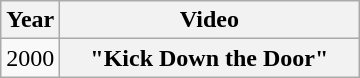<table class="wikitable plainrowheaders">
<tr>
<th>Year</th>
<th style="width:12em;">Video</th>
</tr>
<tr>
<td>2000</td>
<th scope="row">"Kick Down the Door"</th>
</tr>
</table>
